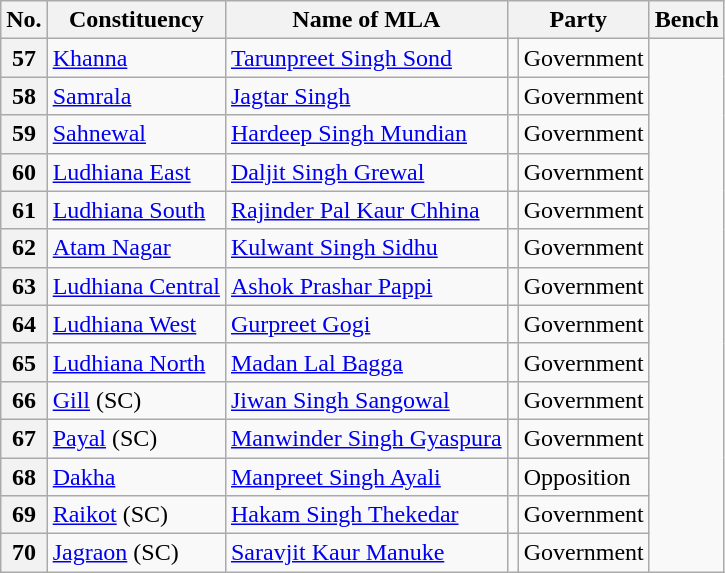<table class="wikitable sortable">
<tr>
<th>No.</th>
<th>Constituency</th>
<th>Name of MLA</th>
<th colspan="2">Party</th>
<th>Bench</th>
</tr>
<tr>
<th>57</th>
<td><a href='#'>Khanna</a></td>
<td><a href='#'>Tarunpreet Singh Sond</a></td>
<td></td>
<td>Government</td>
</tr>
<tr>
<th>58</th>
<td><a href='#'>Samrala</a></td>
<td><a href='#'>Jagtar Singh</a></td>
<td></td>
<td>Government</td>
</tr>
<tr>
<th>59</th>
<td><a href='#'>Sahnewal</a></td>
<td><a href='#'>Hardeep Singh Mundian</a></td>
<td></td>
<td>Government</td>
</tr>
<tr>
<th>60</th>
<td><a href='#'>Ludhiana East</a></td>
<td><a href='#'>Daljit Singh Grewal</a></td>
<td></td>
<td>Government</td>
</tr>
<tr>
<th>61</th>
<td><a href='#'>Ludhiana South</a></td>
<td><a href='#'>Rajinder Pal Kaur Chhina</a></td>
<td></td>
<td>Government</td>
</tr>
<tr>
<th>62</th>
<td><a href='#'>Atam Nagar</a></td>
<td><a href='#'>Kulwant Singh Sidhu</a></td>
<td></td>
<td>Government</td>
</tr>
<tr>
<th>63</th>
<td><a href='#'>Ludhiana Central</a></td>
<td><a href='#'>Ashok Prashar Pappi</a></td>
<td></td>
<td>Government</td>
</tr>
<tr>
<th>64</th>
<td><a href='#'>Ludhiana West</a></td>
<td><a href='#'>Gurpreet Gogi</a></td>
<td></td>
<td>Government</td>
</tr>
<tr>
<th>65</th>
<td><a href='#'>Ludhiana North</a></td>
<td><a href='#'>Madan Lal Bagga</a></td>
<td></td>
<td>Government</td>
</tr>
<tr>
<th>66</th>
<td><a href='#'>Gill</a> (SC)</td>
<td><a href='#'>Jiwan Singh Sangowal</a></td>
<td></td>
<td>Government</td>
</tr>
<tr>
<th>67</th>
<td><a href='#'>Payal</a> (SC)</td>
<td><a href='#'>Manwinder Singh Gyaspura</a></td>
<td></td>
<td>Government</td>
</tr>
<tr>
<th>68</th>
<td><a href='#'>Dakha</a></td>
<td><a href='#'>Manpreet Singh Ayali</a></td>
<td></td>
<td>Opposition</td>
</tr>
<tr>
<th>69</th>
<td><a href='#'>Raikot</a> (SC)</td>
<td><a href='#'>Hakam Singh Thekedar</a></td>
<td></td>
<td>Government</td>
</tr>
<tr>
<th>70</th>
<td><a href='#'>Jagraon</a> (SC)</td>
<td><a href='#'>Saravjit Kaur Manuke</a></td>
<td></td>
<td>Government</td>
</tr>
</table>
